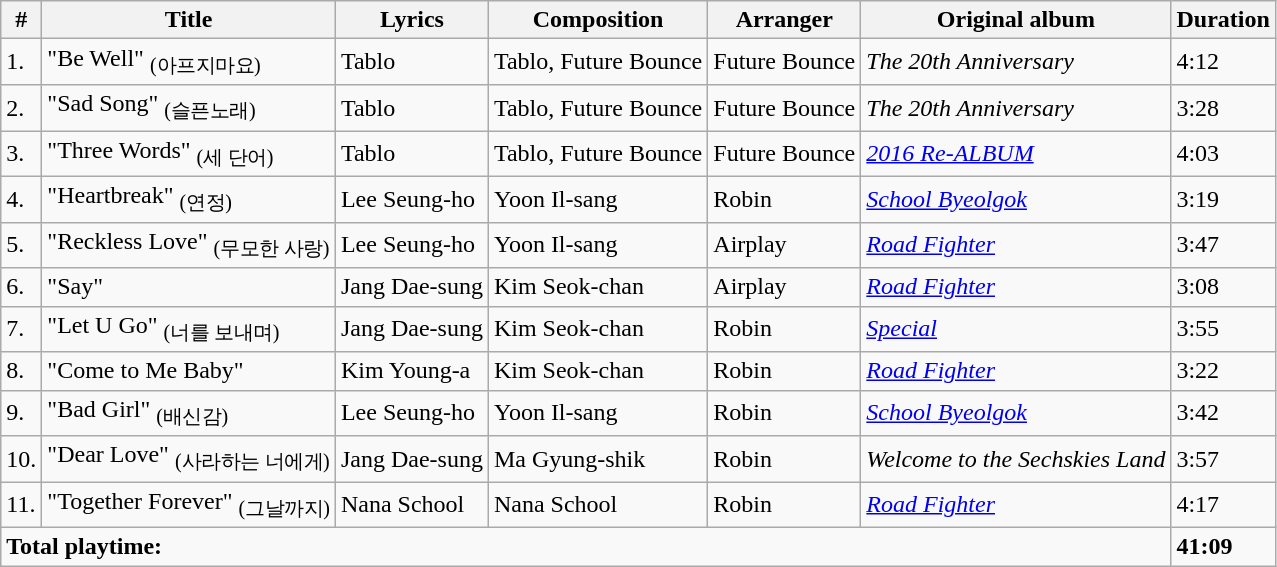<table class="wikitable">
<tr>
<th>#</th>
<th>Title</th>
<th>Lyrics</th>
<th>Composition</th>
<th>Arranger</th>
<th>Original album</th>
<th>Duration</th>
</tr>
<tr>
<td>1.</td>
<td>"Be Well" <sub>(아프지마요)</sub></td>
<td>Tablo</td>
<td>Tablo, Future Bounce</td>
<td>Future Bounce</td>
<td><em>The 20th Anniversary</em></td>
<td>4:12</td>
</tr>
<tr>
<td>2.</td>
<td>"Sad Song" <sub>(슬픈노래)</sub></td>
<td>Tablo</td>
<td>Tablo, Future Bounce</td>
<td>Future Bounce</td>
<td><em>The 20th Anniversary</em></td>
<td>3:28</td>
</tr>
<tr>
<td>3.</td>
<td>"Three Words" <sub>(세 단어)</sub></td>
<td>Tablo</td>
<td>Tablo, Future Bounce</td>
<td>Future Bounce</td>
<td><em><a href='#'>2016 Re-ALBUM</a></em></td>
<td>4:03</td>
</tr>
<tr>
<td>4.</td>
<td>"Heartbreak" <sub>(연정)</sub></td>
<td>Lee Seung-ho</td>
<td>Yoon Il-sang</td>
<td>Robin</td>
<td><em><a href='#'>School Byeolgok</a></em></td>
<td>3:19</td>
</tr>
<tr>
<td>5.</td>
<td>"Reckless Love" <sub>(무모한 사랑)</sub></td>
<td>Lee Seung-ho</td>
<td>Yoon Il-sang</td>
<td>Airplay</td>
<td><em><a href='#'>Road Fighter</a></em></td>
<td>3:47</td>
</tr>
<tr>
<td>6.</td>
<td>"Say"</td>
<td>Jang Dae-sung</td>
<td>Kim Seok-chan</td>
<td>Airplay</td>
<td><em><a href='#'>Road Fighter</a></em></td>
<td>3:08</td>
</tr>
<tr>
<td>7.</td>
<td>"Let U Go" <sub>(너를 보내며)</sub></td>
<td>Jang Dae-sung</td>
<td>Kim Seok-chan</td>
<td>Robin</td>
<td><em><a href='#'>Special</a></em></td>
<td>3:55</td>
</tr>
<tr>
<td>8.</td>
<td>"Come to Me Baby"</td>
<td>Kim Young-a</td>
<td>Kim Seok-chan</td>
<td>Robin</td>
<td><em><a href='#'>Road Fighter</a></em></td>
<td>3:22</td>
</tr>
<tr>
<td>9.</td>
<td>"Bad Girl" <sub>(배신감)</sub></td>
<td>Lee Seung-ho</td>
<td>Yoon Il-sang</td>
<td>Robin</td>
<td><em><a href='#'>School Byeolgok</a></em></td>
<td>3:42</td>
</tr>
<tr>
<td>10.</td>
<td>"Dear Love" <sub>(사라하는 너에게)</sub></td>
<td>Jang Dae-sung</td>
<td>Ma Gyung-shik</td>
<td>Robin</td>
<td><em>Welcome to the Sechskies Land</em></td>
<td>3:57</td>
</tr>
<tr>
<td>11.</td>
<td>"Together Forever" <sub>(그날까지)</sub></td>
<td>Nana School</td>
<td>Nana School</td>
<td>Robin</td>
<td><em><a href='#'>Road Fighter</a></em></td>
<td>4:17</td>
</tr>
<tr>
<td colspan="6"><strong>Total playtime:</strong></td>
<td><strong>41:09</strong></td>
</tr>
</table>
